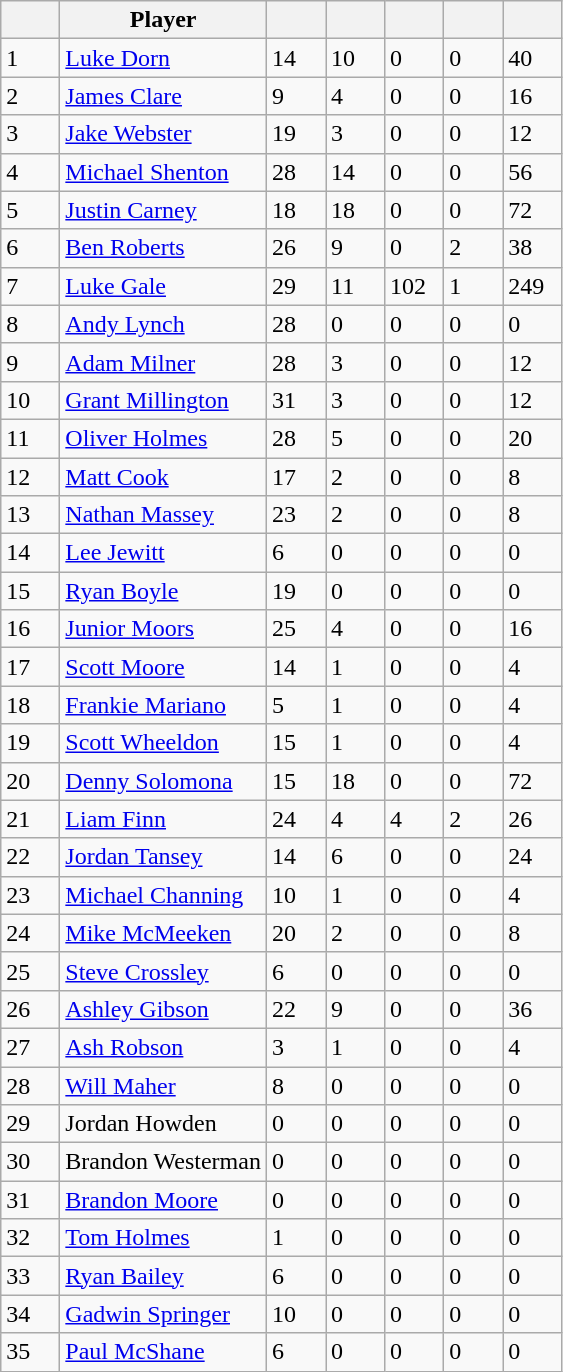<table class="wikitable sortable defaultcenter col2left">
<tr>
<th style="width:2em;"></th>
<th>Player</th>
<th style="width:2em;"></th>
<th style="width:2em;"></th>
<th style="width:2em;"></th>
<th style="width:2em;"></th>
<th style="width:2em;"></th>
</tr>
<tr>
<td>1</td>
<td> <a href='#'>Luke Dorn</a></td>
<td>14</td>
<td>10</td>
<td>0</td>
<td>0</td>
<td>40</td>
</tr>
<tr>
<td>2</td>
<td> <a href='#'>James Clare</a></td>
<td>9</td>
<td>4</td>
<td>0</td>
<td>0</td>
<td>16</td>
</tr>
<tr>
<td>3</td>
<td> <a href='#'>Jake Webster</a></td>
<td>19</td>
<td>3</td>
<td>0</td>
<td>0</td>
<td>12</td>
</tr>
<tr>
<td>4</td>
<td> <a href='#'>Michael Shenton</a></td>
<td>28</td>
<td>14</td>
<td>0</td>
<td>0</td>
<td>56</td>
</tr>
<tr>
<td>5</td>
<td> <a href='#'>Justin Carney</a></td>
<td>18</td>
<td>18</td>
<td>0</td>
<td>0</td>
<td>72</td>
</tr>
<tr>
<td>6</td>
<td> <a href='#'>Ben Roberts</a></td>
<td>26</td>
<td>9</td>
<td>0</td>
<td>2</td>
<td>38</td>
</tr>
<tr>
<td>7</td>
<td> <a href='#'>Luke Gale</a></td>
<td>29</td>
<td>11</td>
<td>102</td>
<td>1</td>
<td>249</td>
</tr>
<tr>
<td>8</td>
<td> <a href='#'>Andy Lynch</a></td>
<td>28</td>
<td>0</td>
<td>0</td>
<td>0</td>
<td>0</td>
</tr>
<tr>
<td>9</td>
<td> <a href='#'>Adam Milner</a></td>
<td>28</td>
<td>3</td>
<td>0</td>
<td>0</td>
<td>12</td>
</tr>
<tr>
<td>10</td>
<td> <a href='#'>Grant Millington</a></td>
<td>31</td>
<td>3</td>
<td>0</td>
<td>0</td>
<td>12</td>
</tr>
<tr>
<td>11</td>
<td> <a href='#'>Oliver Holmes</a></td>
<td>28</td>
<td>5</td>
<td>0</td>
<td>0</td>
<td>20</td>
</tr>
<tr>
<td>12</td>
<td> <a href='#'>Matt Cook</a></td>
<td>17</td>
<td>2</td>
<td>0</td>
<td>0</td>
<td>8</td>
</tr>
<tr>
<td>13</td>
<td> <a href='#'>Nathan Massey</a></td>
<td>23</td>
<td>2</td>
<td>0</td>
<td>0</td>
<td>8</td>
</tr>
<tr>
<td>14</td>
<td> <a href='#'>Lee Jewitt</a></td>
<td>6</td>
<td>0</td>
<td>0</td>
<td>0</td>
<td>0</td>
</tr>
<tr>
<td>15</td>
<td> <a href='#'>Ryan Boyle</a></td>
<td>19</td>
<td>0</td>
<td>0</td>
<td>0</td>
<td>0</td>
</tr>
<tr>
<td>16</td>
<td> <a href='#'>Junior Moors</a></td>
<td>25</td>
<td>4</td>
<td>0</td>
<td>0</td>
<td>16</td>
</tr>
<tr>
<td>17</td>
<td> <a href='#'>Scott Moore</a></td>
<td>14</td>
<td>1</td>
<td>0</td>
<td>0</td>
<td>4</td>
</tr>
<tr>
<td>18</td>
<td> <a href='#'>Frankie Mariano</a></td>
<td>5</td>
<td>1</td>
<td>0</td>
<td>0</td>
<td>4</td>
</tr>
<tr>
<td>19</td>
<td> <a href='#'>Scott Wheeldon</a></td>
<td>15</td>
<td>1</td>
<td>0</td>
<td>0</td>
<td>4</td>
</tr>
<tr>
<td>20</td>
<td> <a href='#'>Denny Solomona</a></td>
<td>15</td>
<td>18</td>
<td>0</td>
<td>0</td>
<td>72</td>
</tr>
<tr>
<td>21</td>
<td> <a href='#'>Liam Finn</a></td>
<td>24</td>
<td>4</td>
<td>4</td>
<td>2</td>
<td>26</td>
</tr>
<tr>
<td>22</td>
<td> <a href='#'>Jordan Tansey</a></td>
<td>14</td>
<td>6</td>
<td>0</td>
<td>0</td>
<td>24</td>
</tr>
<tr>
<td>23</td>
<td> <a href='#'>Michael Channing</a></td>
<td>10</td>
<td>1</td>
<td>0</td>
<td>0</td>
<td>4</td>
</tr>
<tr>
<td>24</td>
<td> <a href='#'>Mike McMeeken</a></td>
<td>20</td>
<td>2</td>
<td>0</td>
<td>0</td>
<td>8</td>
</tr>
<tr>
<td>25</td>
<td> <a href='#'>Steve Crossley</a></td>
<td>6</td>
<td>0</td>
<td>0</td>
<td>0</td>
<td>0</td>
</tr>
<tr>
<td>26</td>
<td> <a href='#'>Ashley Gibson</a></td>
<td>22</td>
<td>9</td>
<td>0</td>
<td>0</td>
<td>36</td>
</tr>
<tr>
<td>27</td>
<td> <a href='#'>Ash Robson</a></td>
<td>3</td>
<td>1</td>
<td>0</td>
<td>0</td>
<td>4</td>
</tr>
<tr>
<td>28</td>
<td> <a href='#'>Will Maher</a></td>
<td>8</td>
<td>0</td>
<td>0</td>
<td>0</td>
<td>0</td>
</tr>
<tr>
<td>29</td>
<td> Jordan Howden</td>
<td>0</td>
<td>0</td>
<td>0</td>
<td>0</td>
<td>0</td>
</tr>
<tr>
<td>30</td>
<td> Brandon Westerman</td>
<td>0</td>
<td>0</td>
<td>0</td>
<td>0</td>
<td>0</td>
</tr>
<tr>
<td>31</td>
<td> <a href='#'>Brandon Moore</a></td>
<td>0</td>
<td>0</td>
<td>0</td>
<td>0</td>
<td>0</td>
</tr>
<tr>
<td>32</td>
<td> <a href='#'>Tom Holmes</a></td>
<td>1</td>
<td>0</td>
<td>0</td>
<td>0</td>
<td>0</td>
</tr>
<tr>
<td>33</td>
<td> <a href='#'>Ryan Bailey</a></td>
<td>6</td>
<td>0</td>
<td>0</td>
<td>0</td>
<td>0</td>
</tr>
<tr>
<td>34</td>
<td> <a href='#'>Gadwin Springer</a></td>
<td>10</td>
<td>0</td>
<td>0</td>
<td>0</td>
<td>0</td>
</tr>
<tr>
<td>35</td>
<td> <a href='#'>Paul McShane</a></td>
<td>6</td>
<td>0</td>
<td>0</td>
<td>0</td>
<td>0</td>
</tr>
</table>
